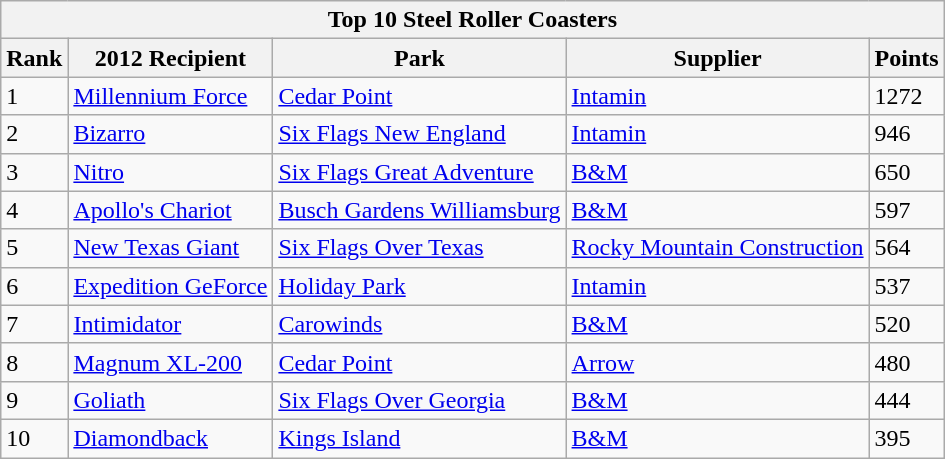<table class="wikitable">
<tr>
<th colspan="500">Top 10 Steel Roller Coasters</th>
</tr>
<tr>
<th>Rank</th>
<th>2012 Recipient</th>
<th>Park</th>
<th>Supplier</th>
<th>Points</th>
</tr>
<tr>
<td>1</td>
<td><a href='#'>Millennium Force</a></td>
<td><a href='#'>Cedar Point</a></td>
<td><a href='#'>Intamin</a></td>
<td>1272</td>
</tr>
<tr>
<td>2</td>
<td><a href='#'>Bizarro</a></td>
<td><a href='#'>Six Flags New England</a></td>
<td><a href='#'>Intamin</a></td>
<td>946</td>
</tr>
<tr>
<td>3</td>
<td><a href='#'>Nitro</a></td>
<td><a href='#'>Six Flags Great Adventure</a></td>
<td><a href='#'>B&M</a></td>
<td>650</td>
</tr>
<tr>
<td>4</td>
<td><a href='#'>Apollo's Chariot</a></td>
<td><a href='#'>Busch Gardens Williamsburg</a></td>
<td><a href='#'>B&M</a></td>
<td>597</td>
</tr>
<tr>
<td>5</td>
<td><a href='#'>New Texas Giant</a></td>
<td><a href='#'>Six Flags Over Texas</a></td>
<td><a href='#'>Rocky Mountain Construction</a></td>
<td>564</td>
</tr>
<tr>
<td>6</td>
<td><a href='#'>Expedition GeForce</a></td>
<td><a href='#'>Holiday Park</a></td>
<td><a href='#'>Intamin</a></td>
<td>537</td>
</tr>
<tr>
<td>7</td>
<td><a href='#'>Intimidator</a></td>
<td><a href='#'>Carowinds</a></td>
<td><a href='#'>B&M</a></td>
<td>520</td>
</tr>
<tr>
<td>8</td>
<td><a href='#'>Magnum XL-200</a></td>
<td><a href='#'>Cedar Point</a></td>
<td><a href='#'>Arrow</a></td>
<td>480</td>
</tr>
<tr>
<td>9</td>
<td><a href='#'>Goliath</a></td>
<td><a href='#'>Six Flags Over Georgia</a></td>
<td><a href='#'>B&M</a></td>
<td>444</td>
</tr>
<tr>
<td>10</td>
<td><a href='#'>Diamondback</a></td>
<td><a href='#'>Kings Island</a></td>
<td><a href='#'>B&M</a></td>
<td>395</td>
</tr>
</table>
